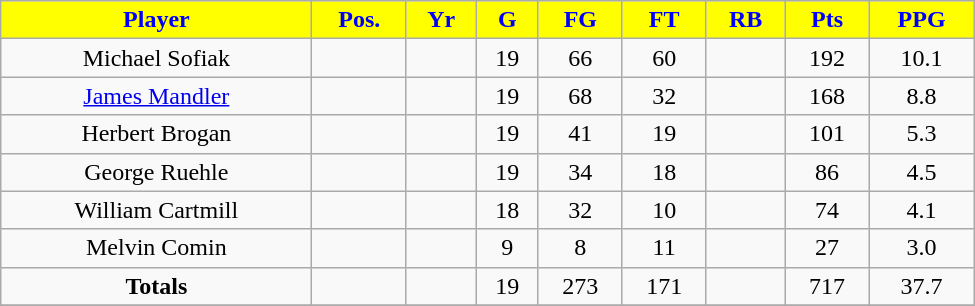<table class="wikitable" width="650">
<tr align="center"  style="background:yellow;color:blue;">
<td><strong>Player</strong></td>
<td><strong>Pos.</strong></td>
<td><strong>Yr</strong></td>
<td><strong>G</strong></td>
<td><strong>FG</strong></td>
<td><strong>FT</strong></td>
<td><strong>RB</strong></td>
<td><strong>Pts</strong></td>
<td><strong>PPG</strong></td>
</tr>
<tr align="center" bgcolor="">
<td>Michael Sofiak</td>
<td></td>
<td></td>
<td>19</td>
<td>66</td>
<td>60</td>
<td></td>
<td>192</td>
<td>10.1</td>
</tr>
<tr align="center" bgcolor="">
<td><a href='#'>James Mandler</a></td>
<td></td>
<td></td>
<td>19</td>
<td>68</td>
<td>32</td>
<td></td>
<td>168</td>
<td>8.8</td>
</tr>
<tr align="center" bgcolor="">
<td>Herbert Brogan</td>
<td></td>
<td></td>
<td>19</td>
<td>41</td>
<td>19</td>
<td></td>
<td>101</td>
<td>5.3</td>
</tr>
<tr align="center" bgcolor="">
<td>George Ruehle</td>
<td></td>
<td></td>
<td>19</td>
<td>34</td>
<td>18</td>
<td></td>
<td>86</td>
<td>4.5</td>
</tr>
<tr align="center" bgcolor="">
<td>William Cartmill</td>
<td></td>
<td></td>
<td>18</td>
<td>32</td>
<td>10</td>
<td></td>
<td>74</td>
<td>4.1</td>
</tr>
<tr align="center" bgcolor="">
<td>Melvin Comin</td>
<td></td>
<td></td>
<td>9</td>
<td>8</td>
<td>11</td>
<td></td>
<td>27</td>
<td>3.0</td>
</tr>
<tr align="center" bgcolor="">
<td><strong>Totals</strong></td>
<td></td>
<td></td>
<td>19</td>
<td>273</td>
<td>171</td>
<td></td>
<td>717</td>
<td>37.7</td>
</tr>
<tr align="center" bgcolor="">
</tr>
</table>
